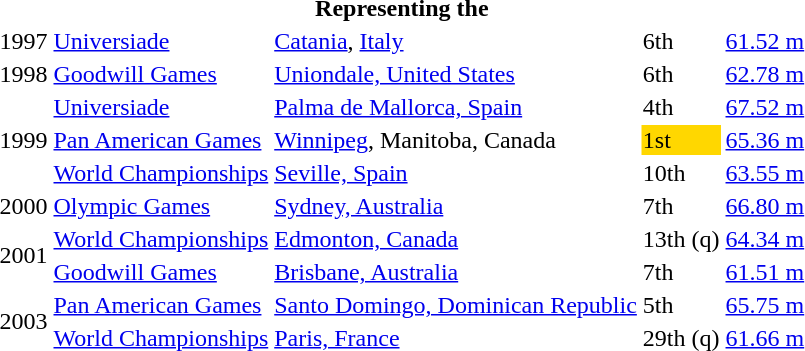<table>
<tr>
<th colspan="5">Representing the </th>
</tr>
<tr>
<td>1997</td>
<td><a href='#'>Universiade</a></td>
<td><a href='#'>Catania</a>, <a href='#'>Italy</a></td>
<td>6th</td>
<td><a href='#'>61.52 m</a></td>
</tr>
<tr>
<td>1998</td>
<td><a href='#'>Goodwill Games</a></td>
<td><a href='#'>Uniondale, United States</a></td>
<td>6th</td>
<td><a href='#'>62.78 m</a></td>
</tr>
<tr>
<td rowspan=3>1999</td>
<td><a href='#'>Universiade</a></td>
<td><a href='#'>Palma de Mallorca, Spain</a></td>
<td>4th</td>
<td><a href='#'>67.52 m</a></td>
</tr>
<tr>
<td><a href='#'>Pan American Games</a></td>
<td><a href='#'>Winnipeg</a>, Manitoba, Canada</td>
<td bgcolor="gold">1st</td>
<td><a href='#'>65.36 m</a></td>
</tr>
<tr>
<td><a href='#'>World Championships</a></td>
<td><a href='#'>Seville, Spain</a></td>
<td>10th</td>
<td><a href='#'>63.55 m</a></td>
</tr>
<tr>
<td>2000</td>
<td><a href='#'>Olympic Games</a></td>
<td><a href='#'>Sydney, Australia</a></td>
<td>7th</td>
<td><a href='#'>66.80 m</a></td>
</tr>
<tr>
<td rowspan=2>2001</td>
<td><a href='#'>World Championships</a></td>
<td><a href='#'>Edmonton, Canada</a></td>
<td>13th (q)</td>
<td><a href='#'>64.34 m</a></td>
</tr>
<tr>
<td><a href='#'>Goodwill Games</a></td>
<td><a href='#'>Brisbane, Australia</a></td>
<td>7th</td>
<td><a href='#'>61.51 m</a></td>
</tr>
<tr>
<td rowspan=2>2003</td>
<td><a href='#'>Pan American Games</a></td>
<td><a href='#'>Santo Domingo, Dominican Republic</a></td>
<td>5th</td>
<td><a href='#'>65.75 m</a></td>
</tr>
<tr>
<td><a href='#'>World Championships</a></td>
<td><a href='#'>Paris, France</a></td>
<td>29th (q)</td>
<td><a href='#'>61.66 m</a></td>
</tr>
</table>
